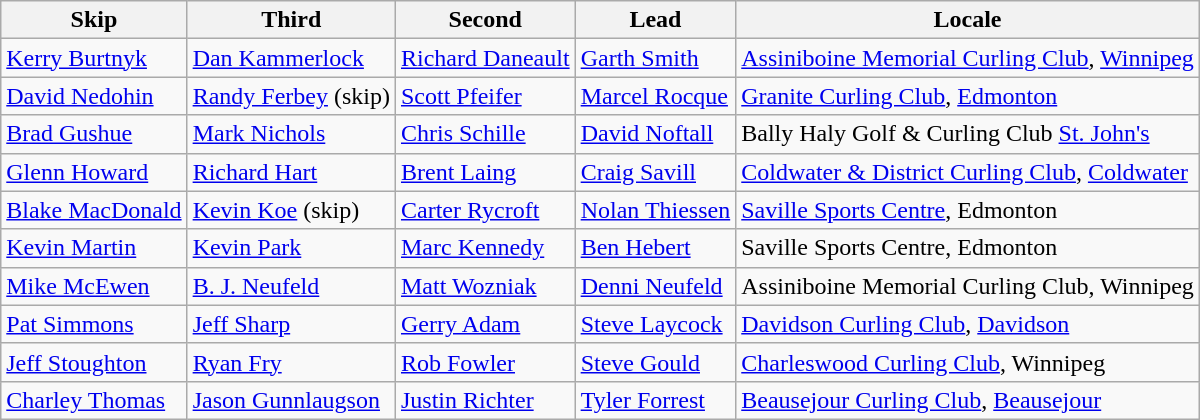<table class="wikitable">
<tr>
<th>Skip</th>
<th>Third</th>
<th>Second</th>
<th>Lead</th>
<th>Locale</th>
</tr>
<tr>
<td><a href='#'>Kerry Burtnyk</a></td>
<td><a href='#'>Dan Kammerlock</a></td>
<td><a href='#'>Richard Daneault</a></td>
<td><a href='#'>Garth Smith</a></td>
<td> <a href='#'>Assiniboine Memorial Curling Club</a>, <a href='#'>Winnipeg</a></td>
</tr>
<tr>
<td><a href='#'>David Nedohin</a></td>
<td><a href='#'>Randy Ferbey</a> (skip)</td>
<td><a href='#'>Scott Pfeifer</a></td>
<td><a href='#'>Marcel Rocque</a></td>
<td> <a href='#'>Granite Curling Club</a>, <a href='#'>Edmonton</a></td>
</tr>
<tr>
<td><a href='#'>Brad Gushue</a></td>
<td><a href='#'>Mark Nichols</a></td>
<td><a href='#'>Chris Schille</a></td>
<td><a href='#'>David Noftall</a></td>
<td> Bally Haly Golf & Curling Club <a href='#'>St. John's</a></td>
</tr>
<tr>
<td><a href='#'>Glenn Howard</a></td>
<td><a href='#'>Richard Hart</a></td>
<td><a href='#'>Brent Laing</a></td>
<td><a href='#'>Craig Savill</a></td>
<td> <a href='#'>Coldwater & District Curling Club</a>, <a href='#'>Coldwater</a></td>
</tr>
<tr>
<td><a href='#'>Blake MacDonald</a></td>
<td><a href='#'>Kevin Koe</a> (skip)</td>
<td><a href='#'>Carter Rycroft</a></td>
<td><a href='#'>Nolan Thiessen</a></td>
<td> <a href='#'>Saville Sports Centre</a>, Edmonton</td>
</tr>
<tr>
<td><a href='#'>Kevin Martin</a></td>
<td><a href='#'>Kevin Park</a></td>
<td><a href='#'>Marc Kennedy</a></td>
<td><a href='#'>Ben Hebert</a></td>
<td> Saville Sports Centre, Edmonton</td>
</tr>
<tr>
<td><a href='#'>Mike McEwen</a></td>
<td><a href='#'>B. J. Neufeld</a></td>
<td><a href='#'>Matt Wozniak</a></td>
<td><a href='#'>Denni Neufeld</a></td>
<td> Assiniboine Memorial Curling Club, Winnipeg</td>
</tr>
<tr>
<td><a href='#'>Pat Simmons</a></td>
<td><a href='#'>Jeff Sharp</a></td>
<td><a href='#'>Gerry Adam</a></td>
<td><a href='#'>Steve Laycock</a></td>
<td> <a href='#'>Davidson Curling Club</a>, <a href='#'>Davidson</a></td>
</tr>
<tr>
<td><a href='#'>Jeff Stoughton</a></td>
<td><a href='#'>Ryan Fry</a></td>
<td><a href='#'>Rob Fowler</a></td>
<td><a href='#'>Steve Gould</a></td>
<td> <a href='#'>Charleswood Curling Club</a>, Winnipeg</td>
</tr>
<tr>
<td><a href='#'>Charley Thomas</a></td>
<td><a href='#'>Jason Gunnlaugson</a></td>
<td><a href='#'>Justin Richter</a></td>
<td><a href='#'>Tyler Forrest</a></td>
<td> <a href='#'>Beausejour Curling Club</a>, <a href='#'>Beausejour</a></td>
</tr>
</table>
